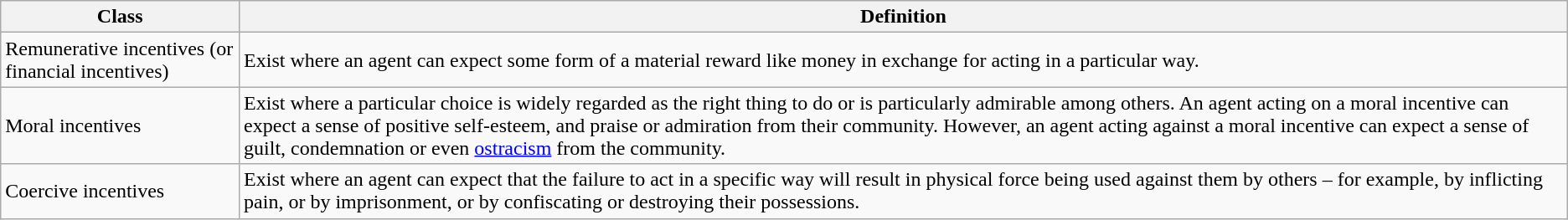<table class="wikitable">
<tr>
<th>Class</th>
<th>Definition</th>
</tr>
<tr>
<td>Remunerative incentives (or financial incentives)</td>
<td>Exist where an agent can expect some form of a material reward like money in exchange for acting in a particular way.</td>
</tr>
<tr>
<td>Moral incentives</td>
<td>Exist where a particular choice is widely regarded as the right thing to do or is particularly admirable among others. An agent acting on a moral incentive can expect a sense of positive self-esteem, and praise or admiration from their community. However, an agent acting against a moral incentive can expect a sense of guilt, condemnation or even <a href='#'>ostracism</a> from the community.</td>
</tr>
<tr>
<td>Coercive incentives</td>
<td>Exist where an agent can expect that the failure to act in a specific way will result in physical force being used against them by others – for example, by inflicting pain, or by imprisonment, or by confiscating or destroying their possessions.</td>
</tr>
</table>
